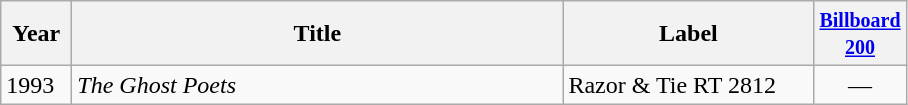<table class="wikitable">
<tr>
<th width="40">Year</th>
<th width="320">Title</th>
<th width="160">Label</th>
<th><small><a href='#'>Billboard<br>200</a></small></th>
</tr>
<tr>
<td>1993</td>
<td><em>The Ghost Poets</em></td>
<td>Razor & Tie RT 2812</td>
<td align="center">—</td>
</tr>
</table>
